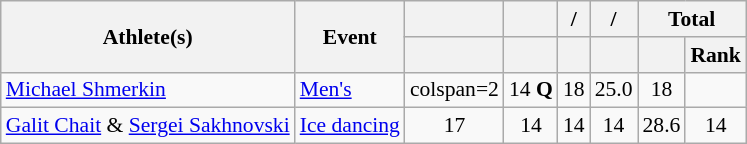<table class="wikitable" style="font-size:90%">
<tr>
<th rowspan="2">Athlete(s)</th>
<th rowspan="2">Event</th>
<th></th>
<th></th>
<th>/</th>
<th>/</th>
<th colspan="2">Total</th>
</tr>
<tr>
<th></th>
<th></th>
<th></th>
<th></th>
<th></th>
<th>Rank</th>
</tr>
<tr align="center">
<td align="left"><a href='#'>Michael Shmerkin</a></td>
<td align="left"><a href='#'>Men's</a></td>
<td>colspan=2 </td>
<td>14 <strong>Q</strong></td>
<td>18</td>
<td>25.0</td>
<td>18</td>
</tr>
<tr align="center">
<td align="left"><a href='#'>Galit Chait</a> & <a href='#'>Sergei Sakhnovski</a></td>
<td align="left"><a href='#'>Ice dancing</a></td>
<td>17</td>
<td>14</td>
<td>14</td>
<td>14</td>
<td>28.6</td>
<td>14</td>
</tr>
</table>
